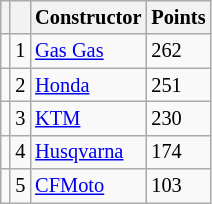<table class="wikitable" style="font-size: 85%;">
<tr>
<th></th>
<th></th>
<th>Constructor</th>
<th>Points</th>
</tr>
<tr>
<td></td>
<td align=center>1</td>
<td> <a href='#'>Gas Gas</a></td>
<td align=left>262</td>
</tr>
<tr>
<td></td>
<td align=center>2</td>
<td> <a href='#'>Honda</a></td>
<td align=left>251</td>
</tr>
<tr>
<td></td>
<td align=center>3</td>
<td> <a href='#'>KTM</a></td>
<td align=left>230</td>
</tr>
<tr>
<td></td>
<td align=center>4</td>
<td> <a href='#'>Husqvarna</a></td>
<td align=left>174</td>
</tr>
<tr>
<td></td>
<td align=center>5</td>
<td> <a href='#'>CFMoto</a></td>
<td align=left>103</td>
</tr>
</table>
